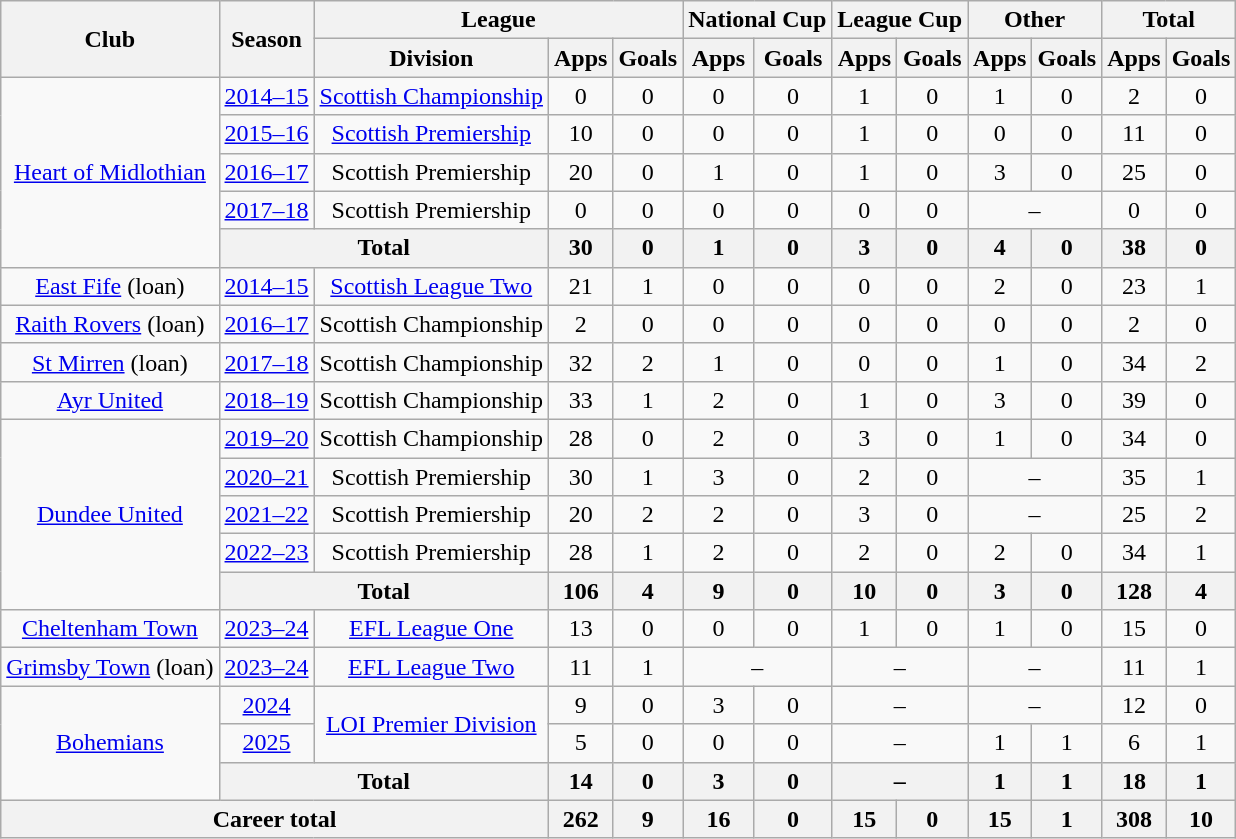<table class="wikitable" style="text-align:center">
<tr>
<th rowspan=2>Club</th>
<th rowspan=2>Season</th>
<th colspan=3>League</th>
<th colspan=2>National Cup</th>
<th colspan=2>League Cup</th>
<th colspan=2>Other</th>
<th colspan=2>Total</th>
</tr>
<tr>
<th>Division</th>
<th>Apps</th>
<th>Goals</th>
<th>Apps</th>
<th>Goals</th>
<th>Apps</th>
<th>Goals</th>
<th>Apps</th>
<th>Goals</th>
<th>Apps</th>
<th>Goals</th>
</tr>
<tr>
<td rowspan="5"><a href='#'>Heart of Midlothian</a></td>
<td><a href='#'>2014–15</a></td>
<td><a href='#'>Scottish Championship</a></td>
<td>0</td>
<td>0</td>
<td>0</td>
<td>0</td>
<td>1</td>
<td>0</td>
<td>1</td>
<td>0</td>
<td>2</td>
<td>0</td>
</tr>
<tr>
<td><a href='#'>2015–16</a></td>
<td><a href='#'>Scottish Premiership</a></td>
<td>10</td>
<td>0</td>
<td>0</td>
<td>0</td>
<td>1</td>
<td>0</td>
<td>0</td>
<td>0</td>
<td>11</td>
<td>0</td>
</tr>
<tr>
<td><a href='#'>2016–17</a></td>
<td>Scottish Premiership</td>
<td>20</td>
<td>0</td>
<td>1</td>
<td>0</td>
<td>1</td>
<td>0</td>
<td>3</td>
<td>0</td>
<td>25</td>
<td>0</td>
</tr>
<tr>
<td><a href='#'>2017–18</a></td>
<td>Scottish Premiership</td>
<td>0</td>
<td>0</td>
<td>0</td>
<td>0</td>
<td>0</td>
<td>0</td>
<td colspan="2">–</td>
<td>0</td>
<td>0</td>
</tr>
<tr>
<th colspan="2">Total</th>
<th>30</th>
<th>0</th>
<th>1</th>
<th>0</th>
<th>3</th>
<th>0</th>
<th>4</th>
<th>0</th>
<th>38</th>
<th>0</th>
</tr>
<tr>
<td><a href='#'>East Fife</a> (loan)</td>
<td><a href='#'>2014–15</a></td>
<td><a href='#'>Scottish League Two</a></td>
<td>21</td>
<td>1</td>
<td>0</td>
<td>0</td>
<td>0</td>
<td>0</td>
<td>2</td>
<td>0</td>
<td>23</td>
<td>1</td>
</tr>
<tr>
<td><a href='#'>Raith Rovers</a> (loan)</td>
<td><a href='#'>2016–17</a></td>
<td>Scottish Championship</td>
<td>2</td>
<td>0</td>
<td>0</td>
<td>0</td>
<td>0</td>
<td>0</td>
<td>0</td>
<td>0</td>
<td>2</td>
<td>0</td>
</tr>
<tr>
<td><a href='#'>St Mirren</a> (loan)</td>
<td><a href='#'>2017–18</a></td>
<td>Scottish Championship</td>
<td>32</td>
<td>2</td>
<td>1</td>
<td>0</td>
<td>0</td>
<td>0</td>
<td>1</td>
<td>0</td>
<td>34</td>
<td>2</td>
</tr>
<tr>
<td><a href='#'>Ayr United</a></td>
<td><a href='#'>2018–19</a></td>
<td>Scottish Championship</td>
<td>33</td>
<td>1</td>
<td>2</td>
<td>0</td>
<td>1</td>
<td>0</td>
<td>3</td>
<td>0</td>
<td>39</td>
<td>0</td>
</tr>
<tr>
<td rowspan="5"><a href='#'>Dundee United</a></td>
<td><a href='#'>2019–20</a></td>
<td>Scottish Championship</td>
<td>28</td>
<td>0</td>
<td>2</td>
<td>0</td>
<td>3</td>
<td>0</td>
<td>1</td>
<td>0</td>
<td>34</td>
<td>0</td>
</tr>
<tr>
<td><a href='#'>2020–21</a></td>
<td>Scottish Premiership</td>
<td>30</td>
<td>1</td>
<td>3</td>
<td>0</td>
<td>2</td>
<td>0</td>
<td colspan="2">–</td>
<td>35</td>
<td>1</td>
</tr>
<tr>
<td><a href='#'>2021–22</a></td>
<td>Scottish Premiership</td>
<td>20</td>
<td>2</td>
<td>2</td>
<td>0</td>
<td>3</td>
<td>0</td>
<td colspan="2">–</td>
<td>25</td>
<td>2</td>
</tr>
<tr>
<td><a href='#'>2022–23</a></td>
<td>Scottish Premiership</td>
<td>28</td>
<td>1</td>
<td>2</td>
<td>0</td>
<td>2</td>
<td>0</td>
<td>2</td>
<td>0</td>
<td>34</td>
<td>1</td>
</tr>
<tr>
<th colspan="2">Total</th>
<th>106</th>
<th>4</th>
<th>9</th>
<th>0</th>
<th>10</th>
<th>0</th>
<th>3</th>
<th>0</th>
<th>128</th>
<th>4</th>
</tr>
<tr>
<td><a href='#'>Cheltenham Town</a></td>
<td><a href='#'>2023–24</a></td>
<td><a href='#'>EFL League One</a></td>
<td>13</td>
<td>0</td>
<td>0</td>
<td>0</td>
<td>1</td>
<td>0</td>
<td>1</td>
<td>0</td>
<td>15</td>
<td>0</td>
</tr>
<tr>
<td><a href='#'>Grimsby Town</a> (loan)</td>
<td><a href='#'>2023–24</a></td>
<td><a href='#'>EFL League Two</a></td>
<td>11</td>
<td>1</td>
<td colspan="2">–</td>
<td colspan="2">–</td>
<td colspan="2">–</td>
<td>11</td>
<td>1</td>
</tr>
<tr>
<td rowspan="3"><a href='#'>Bohemians</a></td>
<td><a href='#'>2024</a></td>
<td rowspan="2"><a href='#'>LOI Premier Division</a></td>
<td>9</td>
<td>0</td>
<td>3</td>
<td>0</td>
<td colspan="2">–</td>
<td colspan="2">–</td>
<td>12</td>
<td>0</td>
</tr>
<tr>
<td><a href='#'>2025</a></td>
<td>5</td>
<td>0</td>
<td>0</td>
<td>0</td>
<td colspan="2">–</td>
<td>1</td>
<td>1</td>
<td>6</td>
<td>1</td>
</tr>
<tr>
<th colspan="2">Total</th>
<th>14</th>
<th>0</th>
<th>3</th>
<th>0</th>
<th colspan="2">–</th>
<th>1</th>
<th>1</th>
<th>18</th>
<th>1</th>
</tr>
<tr>
<th colspan="3">Career total</th>
<th>262</th>
<th>9</th>
<th>16</th>
<th>0</th>
<th>15</th>
<th>0</th>
<th>15</th>
<th>1</th>
<th>308</th>
<th>10</th>
</tr>
</table>
